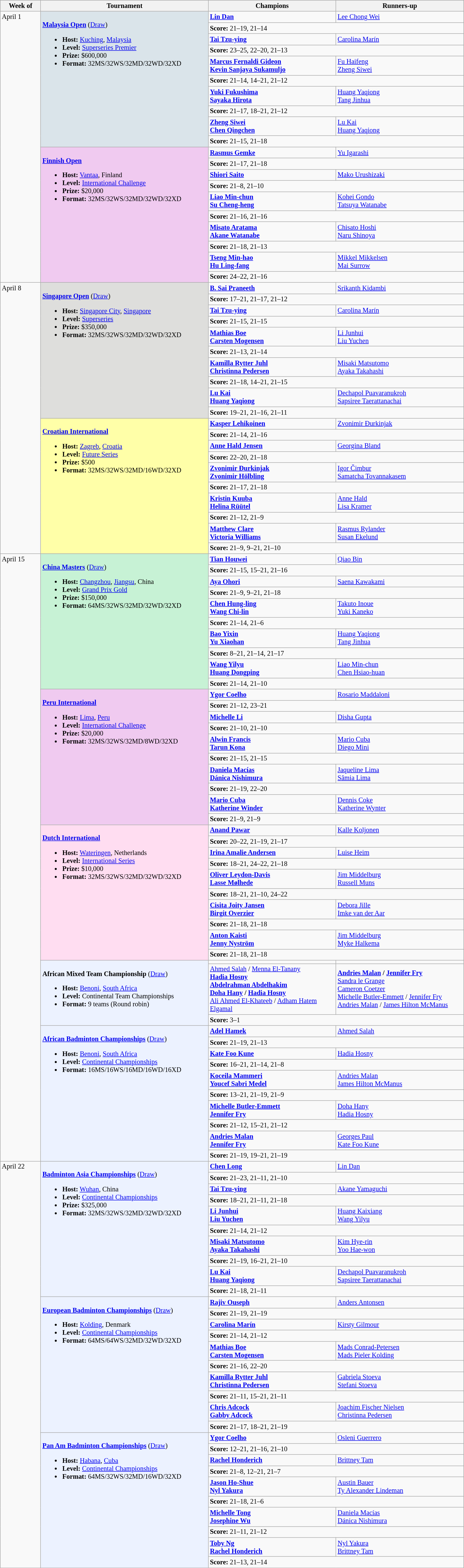<table class=wikitable style=font-size:85%>
<tr>
<th width=75>Week of</th>
<th width=330>Tournament</th>
<th width=250>Champions</th>
<th width=250>Runners-up</th>
</tr>
<tr valign=top>
<td rowspan=20>April 1</td>
<td style="background:#DAE4EA;" rowspan="10"><br><strong><a href='#'>Malaysia Open</a></strong> (<a href='#'>Draw</a>)<ul><li><strong>Host:</strong> <a href='#'>Kuching</a>, <a href='#'>Malaysia</a></li><li><strong>Level:</strong> <a href='#'>Superseries Premier</a></li><li><strong>Prize:</strong> $600,000</li><li><strong>Format:</strong> 32MS/32WS/32MD/32WD/32XD</li></ul></td>
<td><strong> <a href='#'>Lin Dan</a></strong></td>
<td> <a href='#'>Lee Chong Wei</a></td>
</tr>
<tr>
<td colspan=2><strong>Score:</strong> 21–19, 21–14</td>
</tr>
<tr valign=top>
<td><strong> <a href='#'>Tai Tzu-ying</a></strong></td>
<td> <a href='#'>Carolina Marín</a></td>
</tr>
<tr>
<td colspan=2><strong>Score:</strong> 23–25, 22–20, 21–13</td>
</tr>
<tr valign=top>
<td><strong> <a href='#'>Marcus Fernaldi Gideon</a><br> <a href='#'>Kevin Sanjaya Sukamuljo</a></strong></td>
<td> <a href='#'>Fu Haifeng</a><br> <a href='#'>Zheng Siwei</a></td>
</tr>
<tr>
<td colspan=2><strong>Score:</strong> 21–14, 14–21, 21–12</td>
</tr>
<tr valign=top>
<td><strong> <a href='#'>Yuki Fukushima</a><br> <a href='#'>Sayaka Hirota</a></strong></td>
<td> <a href='#'>Huang Yaqiong</a><br> <a href='#'>Tang Jinhua</a></td>
</tr>
<tr>
<td colspan=2><strong>Score:</strong> 21–17, 18–21, 21–12</td>
</tr>
<tr valign=top>
<td><strong> <a href='#'>Zheng Siwei</a><br> <a href='#'>Chen Qingchen</a></strong></td>
<td> <a href='#'>Lu Kai</a><br> <a href='#'>Huang Yaqiong</a></td>
</tr>
<tr>
<td colspan=2><strong>Score:</strong> 21–15, 21–18</td>
</tr>
<tr valign=top>
<td style="background:#F0CAF0;" rowspan="10"><br><strong><a href='#'>Finnish Open</a></strong><ul><li><strong>Host:</strong> <a href='#'>Vantaa</a>, Finland</li><li><strong>Level:</strong> <a href='#'>International Challenge</a></li><li><strong>Prize:</strong> $20,000</li><li><strong>Format:</strong> 32MS/32WS/32MD/32WD/32XD</li></ul></td>
<td><strong> <a href='#'>Rasmus Gemke</a></strong></td>
<td> <a href='#'>Yu Igarashi</a></td>
</tr>
<tr>
<td colspan=2><strong>Score:</strong> 21–17, 21–18</td>
</tr>
<tr valign=top>
<td><strong> <a href='#'>Shiori Saito</a></strong></td>
<td> <a href='#'>Mako Urushizaki</a></td>
</tr>
<tr>
<td colspan=2><strong>Score:</strong> 21–8, 21–10</td>
</tr>
<tr valign=top>
<td><strong> <a href='#'>Liao Min-chun</a><br> <a href='#'>Su Cheng-heng</a></strong></td>
<td> <a href='#'>Kohei Gondo</a><br> <a href='#'>Tatsuya Watanabe</a></td>
</tr>
<tr>
<td colspan=2><strong>Score:</strong> 21–16, 21–16</td>
</tr>
<tr valign=top>
<td><strong> <a href='#'>Misato Aratama</a><br> <a href='#'>Akane Watanabe</a></strong></td>
<td> <a href='#'>Chisato Hoshi</a><br> <a href='#'>Naru Shinoya</a></td>
</tr>
<tr>
<td colspan=2><strong>Score:</strong> 21–18, 21–13</td>
</tr>
<tr valign=top>
<td><strong> <a href='#'>Tseng Min-hao</a><br> <a href='#'>Hu Ling-fang</a></strong></td>
<td> <a href='#'>Mikkel Mikkelsen</a><br> <a href='#'>Mai Surrow</a></td>
</tr>
<tr>
<td colspan=2><strong>Score:</strong> 24–22, 21–16</td>
</tr>
<tr valign=top>
<td rowspan=20>April 8</td>
<td style="background:#DEDEDC;" rowspan="10"><br><strong><a href='#'>Singapore Open</a></strong> (<a href='#'>Draw</a>)<ul><li><strong>Host:</strong> <a href='#'>Singapore City</a>, <a href='#'>Singapore</a></li><li><strong>Level:</strong> <a href='#'>Superseries</a></li><li><strong>Prize:</strong> $350,000</li><li><strong>Format:</strong> 32MS/32WS/32MD/32WD/32XD</li></ul></td>
<td><strong> <a href='#'>B. Sai Praneeth</a></strong></td>
<td> <a href='#'>Srikanth Kidambi</a></td>
</tr>
<tr>
<td colspan=2><strong>Score:</strong> 17–21, 21–17, 21–12</td>
</tr>
<tr valign=top>
<td><strong> <a href='#'>Tai Tzu-ying</a></strong></td>
<td> <a href='#'>Carolina Marín</a></td>
</tr>
<tr>
<td colspan=2><strong>Score:</strong> 21–15, 21–15</td>
</tr>
<tr valign=top>
<td><strong> <a href='#'>Mathias Boe</a><br> <a href='#'>Carsten Mogensen</a></strong></td>
<td> <a href='#'>Li Junhui</a><br> <a href='#'>Liu Yuchen</a></td>
</tr>
<tr>
<td colspan=2><strong>Score:</strong> 21–13, 21–14</td>
</tr>
<tr valign=top>
<td><strong> <a href='#'>Kamilla Rytter Juhl</a><br> <a href='#'>Christinna Pedersen</a></strong></td>
<td> <a href='#'>Misaki Matsutomo</a><br> <a href='#'>Ayaka Takahashi</a></td>
</tr>
<tr>
<td colspan=2><strong>Score:</strong> 21–18, 14–21, 21–15</td>
</tr>
<tr valign=top>
<td><strong> <a href='#'>Lu Kai</a><br> <a href='#'>Huang Yaqiong</a></strong></td>
<td> <a href='#'>Dechapol Puavaranukroh</a><br> <a href='#'>Sapsiree Taerattanachai</a></td>
</tr>
<tr>
<td colspan=2><strong>Score:</strong> 19–21, 21–16, 21–11</td>
</tr>
<tr valign=top>
<td style="background:#FFFFA8;" rowspan="10"><br><strong><a href='#'>Croatian International</a></strong><ul><li><strong>Host:</strong> <a href='#'>Zagreb</a>, <a href='#'>Croatia</a></li><li><strong>Level:</strong> <a href='#'>Future Series</a></li><li><strong>Prize:</strong> $500</li><li><strong>Format:</strong> 32MS/32WS/32MD/16WD/32XD</li></ul></td>
<td><strong> <a href='#'>Kasper Lehikoinen</a></strong></td>
<td> <a href='#'>Zvonimir Đurkinjak</a></td>
</tr>
<tr>
<td colspan=2><strong>Score:</strong> 21–14, 21–16</td>
</tr>
<tr valign=top>
<td><strong> <a href='#'>Anne Hald Jensen</a></strong></td>
<td> <a href='#'>Georgina Bland</a></td>
</tr>
<tr>
<td colspan=2><strong>Score:</strong> 22–20, 21–18</td>
</tr>
<tr valign=top>
<td><strong> <a href='#'>Zvonimir Đurkinjak</a><br> <a href='#'>Zvonimir Hölbling</a></strong></td>
<td> <a href='#'>Igor Čimbur</a><br> <a href='#'>Samatcha Tovannakasem</a></td>
</tr>
<tr>
<td colspan=2><strong>Score:</strong> 21–17, 21–18</td>
</tr>
<tr valign=top>
<td><strong> <a href='#'>Kristin Kuuba</a><br> <a href='#'>Helina Rüütel</a></strong></td>
<td> <a href='#'>Anne Hald</a><br> <a href='#'>Lisa Kramer</a></td>
</tr>
<tr>
<td colspan=2><strong>Score:</strong> 21–12, 21–9</td>
</tr>
<tr valign=top>
<td><strong> <a href='#'>Matthew Clare</a><br> <a href='#'>Victoria Williams</a></strong></td>
<td> <a href='#'>Rasmus Rylander</a><br> <a href='#'>Susan Ekelund</a></td>
</tr>
<tr>
<td colspan=2><strong>Score:</strong> 21–9, 9–21, 21–10</td>
</tr>
<tr valign=top>
<td rowspan=43>April 15</td>
<td style="background:#C7F2D5;" rowspan="10"><br><strong><a href='#'>China Masters</a></strong> (<a href='#'>Draw</a>)<ul><li><strong>Host:</strong> <a href='#'>Changzhou</a>, <a href='#'>Jiangsu</a>, China</li><li><strong>Level:</strong> <a href='#'>Grand Prix Gold</a></li><li><strong>Prize:</strong> $150,000</li><li><strong>Format: </strong>64MS/32WS/32MD/32WD/32XD</li></ul></td>
<td><strong> <a href='#'>Tian Houwei</a></strong></td>
<td> <a href='#'>Qiao Bin</a></td>
</tr>
<tr>
<td colspan=2><strong>Score:</strong> 21–15, 15–21, 21–16</td>
</tr>
<tr valign=top>
<td><strong> <a href='#'>Aya Ohori</a></strong></td>
<td> <a href='#'>Saena Kawakami</a></td>
</tr>
<tr>
<td colspan=2><strong>Score:</strong> 21–9, 9–21, 21–18</td>
</tr>
<tr valign=top>
<td><strong> <a href='#'>Chen Hung-ling</a><br> <a href='#'>Wang Chi-lin</a></strong></td>
<td> <a href='#'>Takuto Inoue</a> <br> <a href='#'>Yuki Kaneko</a></td>
</tr>
<tr>
<td colspan=2><strong>Score:</strong> 21–14, 21–6</td>
</tr>
<tr valign=top>
<td><strong> <a href='#'>Bao Yixin</a><br> <a href='#'>Yu Xiaohan</a></strong></td>
<td> <a href='#'>Huang Yaqiong</a><br> <a href='#'>Tang Jinhua</a></td>
</tr>
<tr>
<td colspan=2><strong>Score:</strong> 8–21, 21–14, 21–17</td>
</tr>
<tr valign=top>
<td><strong> <a href='#'>Wang Yilyu</a><br> <a href='#'>Huang Dongping</a></strong></td>
<td> <a href='#'>Liao Min-chun</a><br> <a href='#'>Chen Hsiao-huan</a></td>
</tr>
<tr>
<td colspan=2><strong>Score:</strong> 21–14, 21–10</td>
</tr>
<tr valign=top>
<td style="background:#F0CAF0;" rowspan="10"><br><strong><a href='#'>Peru International</a></strong><ul><li><strong>Host:</strong> <a href='#'>Lima</a>, <a href='#'>Peru</a></li><li><strong>Level:</strong> <a href='#'>International Challenge</a></li><li><strong>Prize:</strong> $20,000</li><li><strong>Format:</strong> 32MS/32WS/32MD/8WD/32XD</li></ul></td>
<td><strong> <a href='#'>Ygor Coelho</a></strong></td>
<td> <a href='#'>Rosario Maddaloni</a></td>
</tr>
<tr>
<td colspan=2><strong>Score:</strong> 21–12, 23–21</td>
</tr>
<tr valign=top>
<td><strong> <a href='#'>Michelle Li</a></strong></td>
<td> <a href='#'>Disha Gupta</a></td>
</tr>
<tr>
<td colspan=2><strong>Score:</strong> 21–10, 21–10</td>
</tr>
<tr valign=top>
<td><strong> <a href='#'>Alwin Francis</a><br> <a href='#'>Tarun Kona</a></strong></td>
<td> <a href='#'>Mario Cuba</a><br> <a href='#'>Diego Mini</a></td>
</tr>
<tr>
<td colspan=2><strong>Score:</strong> 21–15, 21–15</td>
</tr>
<tr valign=top>
<td><strong> <a href='#'>Daniela Macías</a><br> <a href='#'>Dánica Nishimura</a></strong></td>
<td> <a href='#'>Jaqueline Lima</a><br> <a href='#'>Sâmia Lima</a></td>
</tr>
<tr>
<td colspan=2><strong>Score:</strong> 21–19, 22–20</td>
</tr>
<tr valign=top>
<td><strong> <a href='#'>Mario Cuba</a> <br> <a href='#'>Katherine Winder</a></strong></td>
<td> <a href='#'>Dennis Coke</a> <br> <a href='#'>Katherine Wynter</a></td>
</tr>
<tr>
<td colspan=2><strong>Score:</strong> 21–9, 21–9</td>
</tr>
<tr valign=top>
<td style="background:#FFDDF1;" rowspan="10"><br><strong><a href='#'>Dutch International</a></strong><ul><li><strong>Host:</strong> <a href='#'>Wateringen</a>, Netherlands</li><li><strong>Level:</strong> <a href='#'>International Series</a></li><li><strong>Prize:</strong> $10,000</li><li><strong>Format:</strong> 32MS/32WS/32MD/32WD/32XD</li></ul></td>
<td><strong> <a href='#'>Anand Pawar</a></strong></td>
<td> <a href='#'>Kalle Koljonen</a></td>
</tr>
<tr>
<td colspan=2><strong>Score:</strong> 20–22, 21–19, 21–17</td>
</tr>
<tr valign=top>
<td><strong> <a href='#'>Irina Amalie Andersen</a></strong></td>
<td> <a href='#'>Luise Heim</a></td>
</tr>
<tr>
<td colspan=2><strong>Score:</strong> 18–21, 24–22, 21–18</td>
</tr>
<tr valign=top>
<td><strong> <a href='#'>Oliver Leydon-Davis</a><br> <a href='#'>Lasse Mølhede</a></strong></td>
<td> <a href='#'>Jim Middelburg</a><br> <a href='#'>Russell Muns</a></td>
</tr>
<tr>
<td colspan=2><strong>Score:</strong> 18–21, 21–10, 24–22</td>
</tr>
<tr valign=top>
<td><strong> <a href='#'>Cisita Joity Jansen</a><br> <a href='#'>Birgit Overzier</a></strong></td>
<td> <a href='#'>Debora Jille</a><br> <a href='#'>Imke van der Aar</a></td>
</tr>
<tr>
<td colspan=2><strong>Score:</strong> 21–18, 21–18</td>
</tr>
<tr valign=top>
<td><strong> <a href='#'>Anton Kaisti</a><br> <a href='#'>Jenny Nyström</a></strong></td>
<td> <a href='#'>Jim Middelburg</a><br> <a href='#'>Myke Halkema</a></td>
</tr>
<tr>
<td colspan=2><strong>Score:</strong> 21–18, 21–18</td>
</tr>
<tr valign=top>
<td style="background:#ECF2FF;" rowspan="3"><br><strong>African Mixed Team Championship</strong> (<a href='#'>Draw</a>)<ul><li><strong>Host:</strong> <a href='#'>Benoni</a>, <a href='#'>South Africa</a></li><li><strong>Level:</strong> Continental Team Championships</li><li><strong>Format:</strong> 9 teams (Round robin)</li></ul></td>
<td><strong></strong></td>
<td></td>
</tr>
<tr>
<td><a href='#'>Ahmed Salah</a> / <a href='#'>Menna El-Tanany</a><br><strong><a href='#'>Hadia Hosny</a></strong><br><strong><a href='#'>Abdelrahman Abdelhakim</a></strong><br><strong><a href='#'>Doha Hany</a> / <a href='#'>Hadia Hosny</a></strong><br><a href='#'>Ali Ahmed El-Khateeb</a> / <a href='#'>Adham Hatem Elgamal</a></td>
<td><strong><a href='#'>Andries Malan</a> / <a href='#'>Jennifer Fry</a></strong><br><a href='#'>Sandra le Grange</a><br><a href='#'>Cameron Coetzer</a><br><a href='#'>Michelle Butler-Emmett</a> / <a href='#'>Jennifer Fry</a><br><a href='#'>Andries Malan</a> / <a href='#'>James Hilton McManus</a></td>
</tr>
<tr>
<td colspan=2><strong>Score:</strong> 3–1</td>
</tr>
<tr valign=top>
<td style="background:#ECF2FF;" rowspan="10"><br><strong><a href='#'>African Badminton Championships</a></strong> (<a href='#'>Draw</a>)<ul><li><strong>Host:</strong> <a href='#'>Benoni</a>, <a href='#'>South Africa</a></li><li><strong>Level:</strong> <a href='#'>Continental Championships</a></li><li><strong>Format:</strong> 16MS/16WS/16MD/16WD/16XD</li></ul></td>
<td><strong> <a href='#'>Adel Hamek</a></strong></td>
<td> <a href='#'>Ahmed Salah</a></td>
</tr>
<tr>
<td colspan=2><strong>Score:</strong> 21–19, 21–13</td>
</tr>
<tr valign=top>
<td><strong> <a href='#'>Kate Foo Kune</a></strong></td>
<td> <a href='#'>Hadia Hosny</a></td>
</tr>
<tr>
<td colspan=2><strong>Score:</strong> 16–21, 21–14, 21–8</td>
</tr>
<tr valign=top>
<td><strong> <a href='#'>Koceila Mammeri</a><br> <a href='#'>Youcef Sabri Medel</a></strong></td>
<td> <a href='#'>Andries Malan</a><br> <a href='#'>James Hilton McManus</a></td>
</tr>
<tr>
<td colspan=2><strong>Score:</strong> 13–21, 21–19, 21–9</td>
</tr>
<tr valign=top>
<td><strong> <a href='#'>Michelle Butler-Emmett</a><br> <a href='#'>Jennifer Fry</a></strong></td>
<td> <a href='#'>Doha Hany</a><br> <a href='#'>Hadia Hosny</a></td>
</tr>
<tr>
<td colspan=2><strong>Score:</strong> 21–12, 15–21, 21–12</td>
</tr>
<tr valign=top>
<td><strong> <a href='#'>Andries Malan</a><br> <a href='#'>Jennifer Fry</a></strong></td>
<td> <a href='#'>Georges Paul</a><br> <a href='#'>Kate Foo Kune</a></td>
</tr>
<tr>
<td colspan=2><strong>Score:</strong> 21–19, 19–21, 21–19</td>
</tr>
<tr valign=top>
<td rowspan=30>April 22</td>
<td style="background:#ECF2FF;" rowspan="10"><br><strong><a href='#'>Badminton Asia Championships</a></strong> (<a href='#'>Draw</a>)<ul><li><strong>Host:</strong> <a href='#'>Wuhan</a>, China</li><li><strong>Level:</strong> <a href='#'>Continental Championships</a></li><li><strong>Prize:</strong> $325,000</li><li><strong>Format:</strong> 32MS/32WS/32MD/32WD/32XD</li></ul></td>
<td><strong> <a href='#'>Chen Long</a></strong></td>
<td> <a href='#'>Lin Dan</a></td>
</tr>
<tr>
<td colspan=2><strong>Score:</strong> 21–23, 21–11, 21–10</td>
</tr>
<tr valign=top>
<td><strong> <a href='#'>Tai Tzu-ying</a></strong></td>
<td> <a href='#'>Akane Yamaguchi</a></td>
</tr>
<tr>
<td colspan=2><strong>Score:</strong> 18–21, 21–11, 21–18</td>
</tr>
<tr valign=top>
<td><strong> <a href='#'>Li Junhui</a> <br> <a href='#'>Liu Yuchen</a></strong></td>
<td> <a href='#'>Huang Kaixiang</a> <br> <a href='#'>Wang Yilyu</a></td>
</tr>
<tr>
<td colspan=2><strong>Score:</strong> 21–14, 21–12</td>
</tr>
<tr valign=top>
<td><strong> <a href='#'>Misaki Matsutomo</a><br> <a href='#'>Ayaka Takahashi</a></strong></td>
<td> <a href='#'>Kim Hye-rin</a> <br> <a href='#'>Yoo Hae-won</a></td>
</tr>
<tr>
<td colspan=2><strong>Score:</strong> 21–19, 16–21, 21–10</td>
</tr>
<tr valign=top>
<td><strong> <a href='#'>Lu Kai</a><br> <a href='#'>Huang Yaqiong</a></strong></td>
<td> <a href='#'>Dechapol Puavaranukroh</a><br> <a href='#'>Sapsiree Taerattanachai</a></td>
</tr>
<tr>
<td colspan=2><strong>Score:</strong> 21–18, 21–11</td>
</tr>
<tr valign=top>
<td style="background:#ECF2FF;" rowspan="10"><br><strong><a href='#'>European Badminton Championships</a></strong> (<a href='#'>Draw</a>)<ul><li><strong>Host:</strong> <a href='#'>Kolding</a>, Denmark</li><li><strong>Level:</strong> <a href='#'>Continental Championships</a></li><li><strong>Format:</strong> 64MS/64WS/32MD/32WD/32XD</li></ul></td>
<td><strong> <a href='#'>Rajiv Ouseph</a></strong></td>
<td> <a href='#'>Anders Antonsen</a></td>
</tr>
<tr>
<td colspan=2><strong>Score:</strong> 21–19, 21–19</td>
</tr>
<tr valign=top>
<td><strong> <a href='#'>Carolina Marín</a></strong></td>
<td> <a href='#'>Kirsty Gilmour</a></td>
</tr>
<tr>
<td colspan=2><strong>Score:</strong> 21–14, 21–12</td>
</tr>
<tr valign=top>
<td><strong> <a href='#'>Mathias Boe</a><br> <a href='#'>Carsten Mogensen</a></strong></td>
<td> <a href='#'>Mads Conrad-Petersen</a><br> <a href='#'>Mads Pieler Kolding</a></td>
</tr>
<tr>
<td colspan=2><strong>Score:</strong> 21–16, 22–20</td>
</tr>
<tr valign=top>
<td><strong> <a href='#'>Kamilla Rytter Juhl</a><br> <a href='#'>Christinna Pedersen</a></strong></td>
<td> <a href='#'>Gabriela Stoeva</a><br> <a href='#'>Stefani Stoeva</a></td>
</tr>
<tr>
<td colspan=2><strong>Score:</strong> 21–11, 15–21, 21–11</td>
</tr>
<tr valign=top>
<td><strong> <a href='#'>Chris Adcock</a><br> <a href='#'>Gabby Adcock</a></strong></td>
<td> <a href='#'>Joachim Fischer Nielsen</a><br> <a href='#'>Christinna Pedersen</a></td>
</tr>
<tr>
<td colspan=2><strong>Score:</strong> 21–17, 18–21, 21–19</td>
</tr>
<tr valign=top>
<td style="background:#ECF2FF;" rowspan="10"><br><strong><a href='#'>Pan Am Badminton Championships</a></strong> (<a href='#'>Draw</a>)<ul><li><strong>Host:</strong> <a href='#'>Habana</a>, <a href='#'>Cuba</a></li><li><strong>Level:</strong> <a href='#'>Continental Championships</a></li><li><strong>Format:</strong> 64MS/32WS/32MD/16WD/32XD</li></ul></td>
<td><strong> <a href='#'>Ygor Coelho</a></strong></td>
<td> <a href='#'>Osleni Guerrero</a></td>
</tr>
<tr>
<td colspan=2><strong>Score:</strong> 12–21, 21–16, 21–10</td>
</tr>
<tr valign=top>
<td><strong> <a href='#'>Rachel Honderich</a></strong></td>
<td> <a href='#'>Brittney Tam</a></td>
</tr>
<tr>
<td colspan=2><strong>Score:</strong> 21–8, 12–21, 21–7</td>
</tr>
<tr valign=top>
<td><strong> <a href='#'>Jason Ho-Shue</a><br> <a href='#'>Nyl Yakura</a></strong></td>
<td> <a href='#'>Austin Bauer</a><br> <a href='#'>Ty Alexander Lindeman</a></td>
</tr>
<tr>
<td colspan=2><strong>Score:</strong> 21–18, 21–6</td>
</tr>
<tr valign=top>
<td><strong> <a href='#'>Michelle Tong</a><br> <a href='#'>Josephine Wu</a></strong></td>
<td> <a href='#'>Daniela Macías</a><br> <a href='#'>Dánica Nishimura</a></td>
</tr>
<tr>
<td colspan=2><strong>Score:</strong> 21–11, 21–12</td>
</tr>
<tr valign=top>
<td><strong> <a href='#'>Toby Ng</a><br> <a href='#'>Rachel Honderich</a></strong></td>
<td> <a href='#'>Nyl Yakura</a><br> <a href='#'>Brittney Tam</a></td>
</tr>
<tr>
<td colspan=2><strong>Score:</strong> 21–13, 21–14</td>
</tr>
</table>
